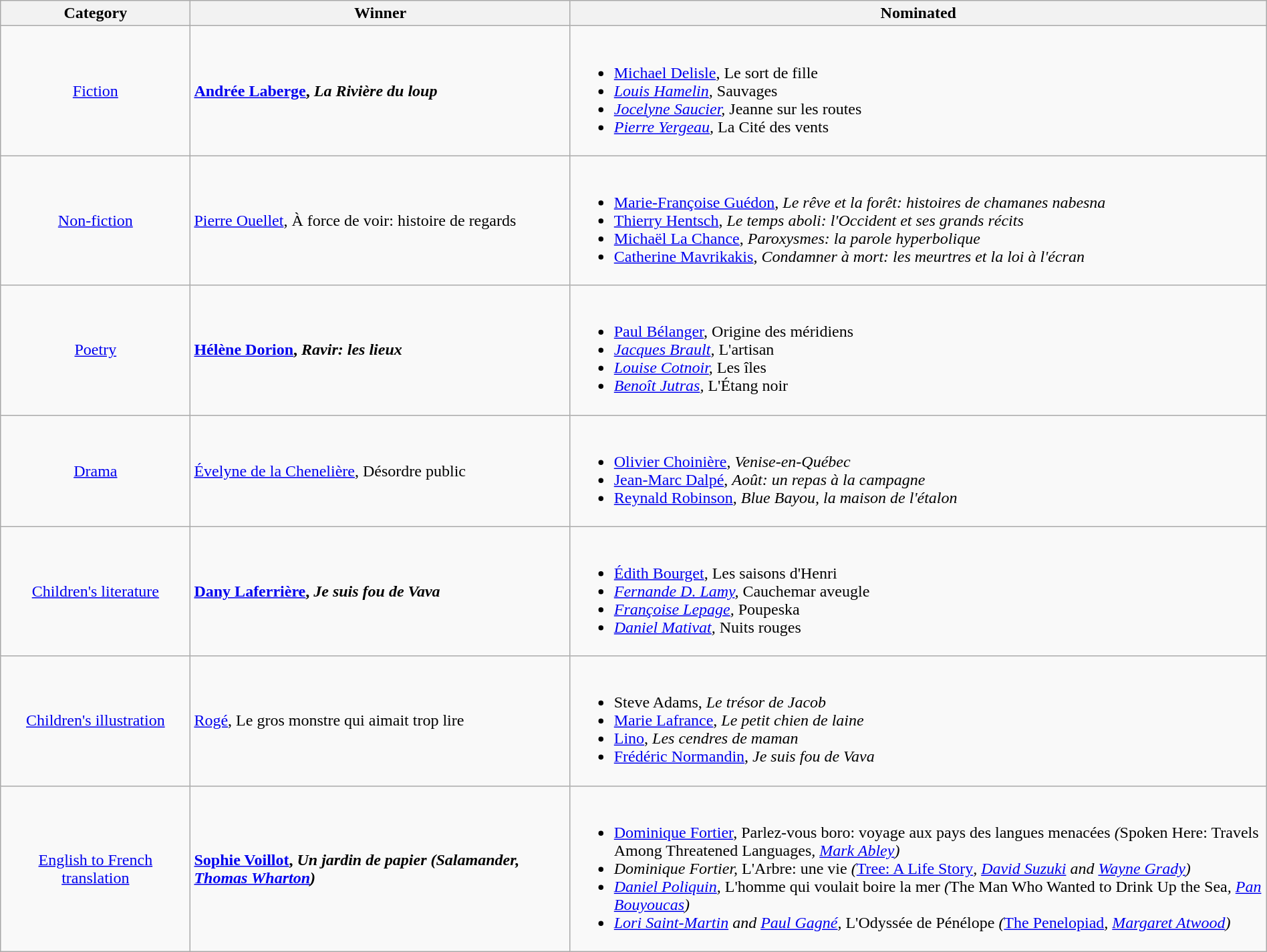<table class="wikitable" width="100%">
<tr>
<th width=15%>Category</th>
<th width=30%>Winner</th>
<th width=55%>Nominated</th>
</tr>
<tr>
<td align="center"><a href='#'>Fiction</a></td>
<td> <strong><a href='#'>Andrée Laberge</a>, <em>La Rivière du loup<strong><em></td>
<td><br><ul><li><a href='#'>Michael Delisle</a>, </em>Le sort de fille<em></li><li><a href='#'>Louis Hamelin</a>, </em>Sauvages<em></li><li><a href='#'>Jocelyne Saucier</a>, </em>Jeanne sur les routes<em></li><li><a href='#'>Pierre Yergeau</a>, </em>La Cité des vents<em></li></ul></td>
</tr>
<tr>
<td align="center"><a href='#'>Non-fiction</a></td>
<td> </strong><a href='#'>Pierre Ouellet</a>, </em>À force de voir: histoire de regards</em></strong></td>
<td><br><ul><li><a href='#'>Marie-Françoise Guédon</a>, <em>Le rêve et la forêt: histoires de chamanes nabesna</em></li><li><a href='#'>Thierry Hentsch</a>, <em>Le temps aboli: l'Occident et ses grands récits</em></li><li><a href='#'>Michaël La Chance</a>, <em>Paroxysmes: la parole hyperbolique</em></li><li><a href='#'>Catherine Mavrikakis</a>, <em>Condamner à mort: les meurtres et la loi à l'écran</em></li></ul></td>
</tr>
<tr>
<td align="center"><a href='#'>Poetry</a></td>
<td> <strong><a href='#'>Hélène Dorion</a>, <em>Ravir: les lieux<strong><em></td>
<td><br><ul><li><a href='#'>Paul Bélanger</a>, </em>Origine des méridiens<em></li><li><a href='#'>Jacques Brault</a>, </em>L'artisan<em></li><li><a href='#'>Louise Cotnoir</a>, </em>Les îles<em></li><li><a href='#'>Benoît Jutras</a>, </em>L'Étang noir<em></li></ul></td>
</tr>
<tr>
<td align="center"><a href='#'>Drama</a></td>
<td> </strong><a href='#'>Évelyne de la Chenelière</a>, </em>Désordre public</em></strong></td>
<td><br><ul><li><a href='#'>Olivier Choinière</a>, <em>Venise-en-Québec</em></li><li><a href='#'>Jean-Marc Dalpé</a>, <em>Août: un repas à la campagne</em></li><li><a href='#'>Reynald Robinson</a>, <em>Blue Bayou, la maison de l'étalon</em></li></ul></td>
</tr>
<tr>
<td align="center"><a href='#'>Children's literature</a></td>
<td> <strong><a href='#'>Dany Laferrière</a>, <em>Je suis fou de Vava<strong><em></td>
<td><br><ul><li><a href='#'>Édith Bourget</a>, </em>Les saisons d'Henri<em></li><li><a href='#'>Fernande D. Lamy</a>, </em>Cauchemar aveugle<em></li><li><a href='#'>Françoise Lepage</a>, </em>Poupeska<em></li><li><a href='#'>Daniel Mativat</a>, </em>Nuits rouges<em></li></ul></td>
</tr>
<tr>
<td align="center"><a href='#'>Children's illustration</a></td>
<td> </strong><a href='#'>Rogé</a>, </em>Le gros monstre qui aimait trop lire</em></strong></td>
<td><br><ul><li>Steve Adams, <em>Le trésor de Jacob</em></li><li><a href='#'>Marie Lafrance</a>, <em>Le petit chien de laine</em></li><li><a href='#'>Lino</a>, <em>Les cendres de maman</em></li><li><a href='#'>Frédéric Normandin</a>, <em>Je suis fou de Vava</em></li></ul></td>
</tr>
<tr>
<td align="center"><a href='#'>English to French translation</a></td>
<td> <strong><a href='#'>Sophie Voillot</a>, <em>Un jardin de papier<strong><em> (</em>Salamander<em>, <a href='#'>Thomas Wharton</a>)</td>
<td><br><ul><li><a href='#'>Dominique Fortier</a>, </em>Parlez-vous boro: voyage aux pays des langues menacées<em> (</em>Spoken Here: Travels Among Threatened Languages<em>, <a href='#'>Mark Abley</a>)</li><li>Dominique Fortier, </em>L'Arbre: une vie<em> (</em><a href='#'>Tree: A Life Story</a><em>, <a href='#'>David Suzuki</a> and <a href='#'>Wayne Grady</a>)</li><li><a href='#'>Daniel Poliquin</a>, </em>L'homme qui voulait boire la mer<em> (</em>The Man Who Wanted to Drink Up the Sea<em>, <a href='#'>Pan Bouyoucas</a>)</li><li><a href='#'>Lori Saint-Martin</a> and <a href='#'>Paul Gagné</a>, </em>L'Odyssée de Pénélope<em> (</em><a href='#'>The Penelopiad</a><em>, <a href='#'>Margaret Atwood</a>)</li></ul></td>
</tr>
</table>
